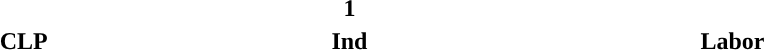<table style="width:60%; text-align:center;">
<tr style="color:white;">
<td style="background:"><strong>17</strong></td>
<td style="color:black; background:"><strong>1</strong></td>
<td style="background:"><strong>7</strong></td>
</tr>
<tr>
<td><span><strong>CLP</strong></span></td>
<td><span><strong>Ind</strong></span></td>
<td><span><strong>Labor</strong></span></td>
</tr>
</table>
